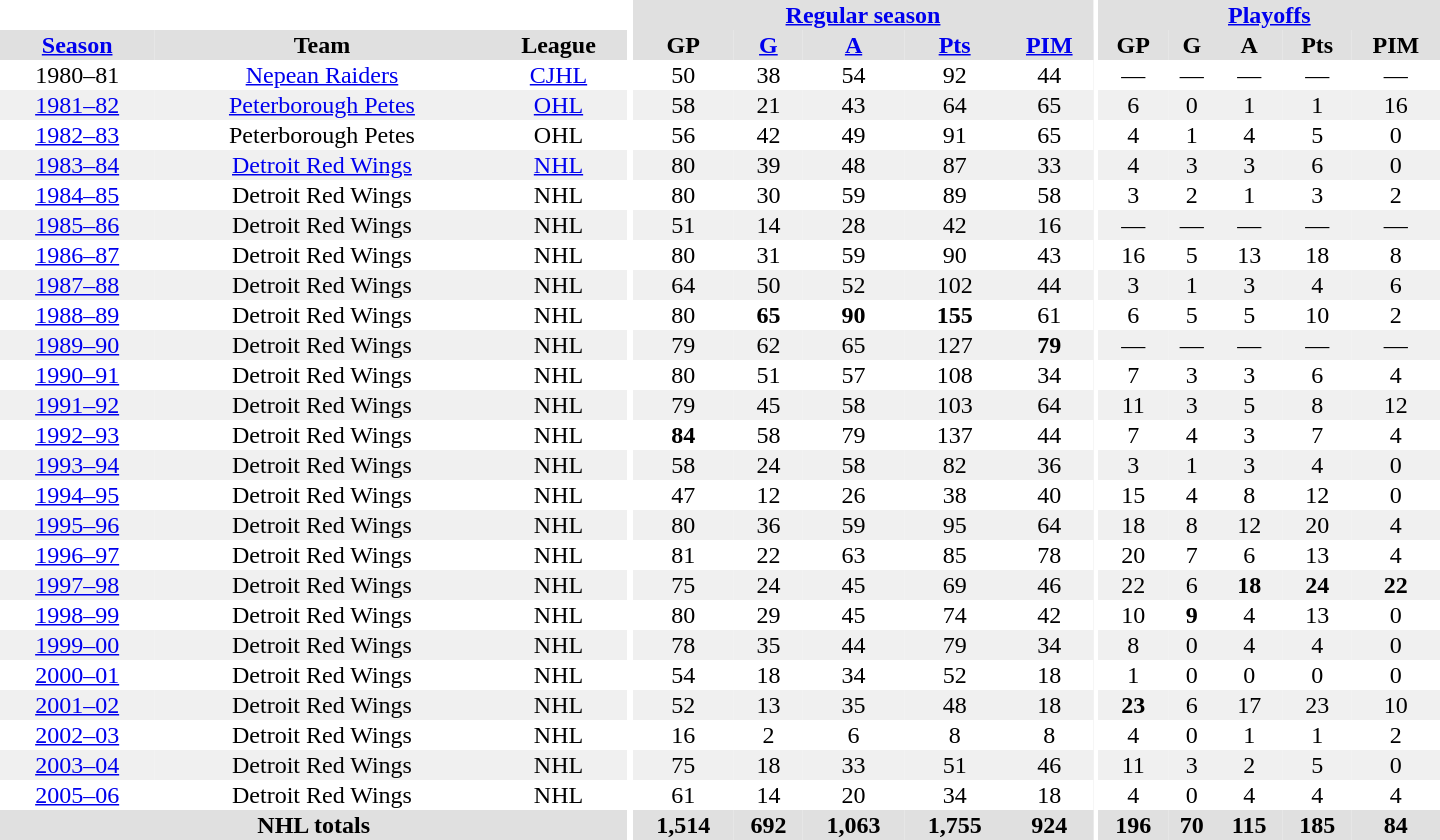<table border="0" cellpadding="1" cellspacing="0" style="text-align:center; width:60em">
<tr bgcolor="#e0e0e0">
<th colspan="3" bgcolor="#ffffff"></th>
<th rowspan="100" bgcolor="#ffffff"></th>
<th colspan="5"><a href='#'>Regular season</a></th>
<th rowspan="100" bgcolor="#ffffff"></th>
<th colspan="5"><a href='#'>Playoffs</a></th>
</tr>
<tr bgcolor="#e0e0e0">
<th><a href='#'>Season</a></th>
<th>Team</th>
<th>League</th>
<th>GP</th>
<th><a href='#'>G</a></th>
<th><a href='#'>A</a></th>
<th><a href='#'>Pts</a></th>
<th><a href='#'>PIM</a></th>
<th>GP</th>
<th>G</th>
<th>A</th>
<th>Pts</th>
<th>PIM</th>
</tr>
<tr>
<td>1980–81</td>
<td><a href='#'>Nepean Raiders</a></td>
<td><a href='#'>CJHL</a></td>
<td>50</td>
<td>38</td>
<td>54</td>
<td>92</td>
<td>44</td>
<td>—</td>
<td>—</td>
<td>—</td>
<td>—</td>
<td>—</td>
</tr>
<tr bgcolor="#f0f0f0">
<td><a href='#'>1981–82</a></td>
<td><a href='#'>Peterborough Petes</a></td>
<td><a href='#'>OHL</a></td>
<td>58</td>
<td>21</td>
<td>43</td>
<td>64</td>
<td>65</td>
<td>6</td>
<td>0</td>
<td>1</td>
<td>1</td>
<td>16</td>
</tr>
<tr>
<td><a href='#'>1982–83</a></td>
<td>Peterborough Petes</td>
<td>OHL</td>
<td>56</td>
<td>42</td>
<td>49</td>
<td>91</td>
<td>65</td>
<td>4</td>
<td>1</td>
<td>4</td>
<td>5</td>
<td>0</td>
</tr>
<tr bgcolor="#f0f0f0">
<td><a href='#'>1983–84</a></td>
<td><a href='#'>Detroit Red Wings</a></td>
<td><a href='#'>NHL</a></td>
<td>80</td>
<td>39</td>
<td>48</td>
<td>87</td>
<td>33</td>
<td>4</td>
<td>3</td>
<td>3</td>
<td>6</td>
<td>0</td>
</tr>
<tr>
<td><a href='#'>1984–85</a></td>
<td>Detroit Red Wings</td>
<td>NHL</td>
<td>80</td>
<td>30</td>
<td>59</td>
<td>89</td>
<td>58</td>
<td>3</td>
<td>2</td>
<td>1</td>
<td>3</td>
<td>2</td>
</tr>
<tr bgcolor="#f0f0f0">
<td><a href='#'>1985–86</a></td>
<td>Detroit Red Wings</td>
<td>NHL</td>
<td>51</td>
<td>14</td>
<td>28</td>
<td>42</td>
<td>16</td>
<td>—</td>
<td>—</td>
<td>—</td>
<td>—</td>
<td>—</td>
</tr>
<tr>
<td><a href='#'>1986–87</a></td>
<td>Detroit Red Wings</td>
<td>NHL</td>
<td>80</td>
<td>31</td>
<td>59</td>
<td>90</td>
<td>43</td>
<td>16</td>
<td>5</td>
<td>13</td>
<td>18</td>
<td>8</td>
</tr>
<tr bgcolor="#f0f0f0">
<td><a href='#'>1987–88</a></td>
<td>Detroit Red Wings</td>
<td>NHL</td>
<td>64</td>
<td>50</td>
<td>52</td>
<td>102</td>
<td>44</td>
<td>3</td>
<td>1</td>
<td>3</td>
<td>4</td>
<td>6</td>
</tr>
<tr>
<td><a href='#'>1988–89</a></td>
<td>Detroit Red Wings</td>
<td>NHL</td>
<td>80</td>
<td><strong>65</strong></td>
<td><strong>90</strong></td>
<td><strong>155</strong></td>
<td>61</td>
<td>6</td>
<td>5</td>
<td>5</td>
<td>10</td>
<td>2</td>
</tr>
<tr bgcolor="#f0f0f0">
<td><a href='#'>1989–90</a></td>
<td>Detroit Red Wings</td>
<td>NHL</td>
<td>79</td>
<td>62</td>
<td>65</td>
<td>127</td>
<td><strong>79</strong></td>
<td>—</td>
<td>—</td>
<td>—</td>
<td>—</td>
<td>—</td>
</tr>
<tr>
<td><a href='#'>1990–91</a></td>
<td>Detroit Red Wings</td>
<td>NHL</td>
<td>80</td>
<td>51</td>
<td>57</td>
<td>108</td>
<td>34</td>
<td>7</td>
<td>3</td>
<td>3</td>
<td>6</td>
<td>4</td>
</tr>
<tr bgcolor="#f0f0f0">
<td><a href='#'>1991–92</a></td>
<td>Detroit Red Wings</td>
<td>NHL</td>
<td>79</td>
<td>45</td>
<td>58</td>
<td>103</td>
<td>64</td>
<td>11</td>
<td>3</td>
<td>5</td>
<td>8</td>
<td>12</td>
</tr>
<tr>
<td><a href='#'>1992–93</a></td>
<td>Detroit Red Wings</td>
<td>NHL</td>
<td><strong>84</strong></td>
<td>58</td>
<td>79</td>
<td>137</td>
<td>44</td>
<td>7</td>
<td>4</td>
<td>3</td>
<td>7</td>
<td>4</td>
</tr>
<tr bgcolor="#f0f0f0">
<td><a href='#'>1993–94</a></td>
<td>Detroit Red Wings</td>
<td>NHL</td>
<td>58</td>
<td>24</td>
<td>58</td>
<td>82</td>
<td>36</td>
<td>3</td>
<td>1</td>
<td>3</td>
<td>4</td>
<td>0</td>
</tr>
<tr>
<td><a href='#'>1994–95</a></td>
<td>Detroit Red Wings</td>
<td>NHL</td>
<td>47</td>
<td>12</td>
<td>26</td>
<td>38</td>
<td>40</td>
<td>15</td>
<td>4</td>
<td>8</td>
<td>12</td>
<td>0</td>
</tr>
<tr bgcolor="#f0f0f0">
<td><a href='#'>1995–96</a></td>
<td>Detroit Red Wings</td>
<td>NHL</td>
<td>80</td>
<td>36</td>
<td>59</td>
<td>95</td>
<td>64</td>
<td>18</td>
<td>8</td>
<td>12</td>
<td>20</td>
<td>4</td>
</tr>
<tr>
<td><a href='#'>1996–97</a></td>
<td>Detroit Red Wings</td>
<td>NHL</td>
<td>81</td>
<td>22</td>
<td>63</td>
<td>85</td>
<td>78</td>
<td>20</td>
<td>7</td>
<td>6</td>
<td>13</td>
<td>4</td>
</tr>
<tr bgcolor="#f0f0f0">
<td><a href='#'>1997–98</a></td>
<td>Detroit Red Wings</td>
<td>NHL</td>
<td>75</td>
<td>24</td>
<td>45</td>
<td>69</td>
<td>46</td>
<td>22</td>
<td>6</td>
<td><strong>18</strong></td>
<td><strong>24</strong></td>
<td><strong>22</strong></td>
</tr>
<tr>
<td><a href='#'>1998–99</a></td>
<td>Detroit Red Wings</td>
<td>NHL</td>
<td>80</td>
<td>29</td>
<td>45</td>
<td>74</td>
<td>42</td>
<td>10</td>
<td><strong>9</strong></td>
<td>4</td>
<td>13</td>
<td>0</td>
</tr>
<tr bgcolor="#f0f0f0">
<td><a href='#'>1999–00</a></td>
<td>Detroit Red Wings</td>
<td>NHL</td>
<td>78</td>
<td>35</td>
<td>44</td>
<td>79</td>
<td>34</td>
<td>8</td>
<td>0</td>
<td>4</td>
<td>4</td>
<td>0</td>
</tr>
<tr>
<td><a href='#'>2000–01</a></td>
<td>Detroit Red Wings</td>
<td>NHL</td>
<td>54</td>
<td>18</td>
<td>34</td>
<td>52</td>
<td>18</td>
<td>1</td>
<td>0</td>
<td>0</td>
<td>0</td>
<td>0</td>
</tr>
<tr bgcolor="#f0f0f0">
<td><a href='#'>2001–02</a></td>
<td>Detroit Red Wings</td>
<td>NHL</td>
<td>52</td>
<td>13</td>
<td>35</td>
<td>48</td>
<td>18</td>
<td><strong>23</strong></td>
<td>6</td>
<td>17</td>
<td>23</td>
<td>10</td>
</tr>
<tr>
<td><a href='#'>2002–03</a></td>
<td>Detroit Red Wings</td>
<td>NHL</td>
<td>16</td>
<td>2</td>
<td>6</td>
<td>8</td>
<td>8</td>
<td>4</td>
<td>0</td>
<td>1</td>
<td>1</td>
<td>2</td>
</tr>
<tr bgcolor="#f0f0f0">
<td><a href='#'>2003–04</a></td>
<td>Detroit Red Wings</td>
<td>NHL</td>
<td>75</td>
<td>18</td>
<td>33</td>
<td>51</td>
<td>46</td>
<td>11</td>
<td>3</td>
<td>2</td>
<td>5</td>
<td>0</td>
</tr>
<tr>
<td><a href='#'>2005–06</a></td>
<td>Detroit Red Wings</td>
<td>NHL</td>
<td>61</td>
<td>14</td>
<td>20</td>
<td>34</td>
<td>18</td>
<td>4</td>
<td>0</td>
<td>4</td>
<td>4</td>
<td>4</td>
</tr>
<tr bgcolor="#e0e0e0">
<th colspan="3">NHL totals</th>
<th>1,514</th>
<th>692</th>
<th>1,063</th>
<th>1,755</th>
<th>924</th>
<th>196</th>
<th>70</th>
<th>115</th>
<th>185</th>
<th>84</th>
</tr>
</table>
